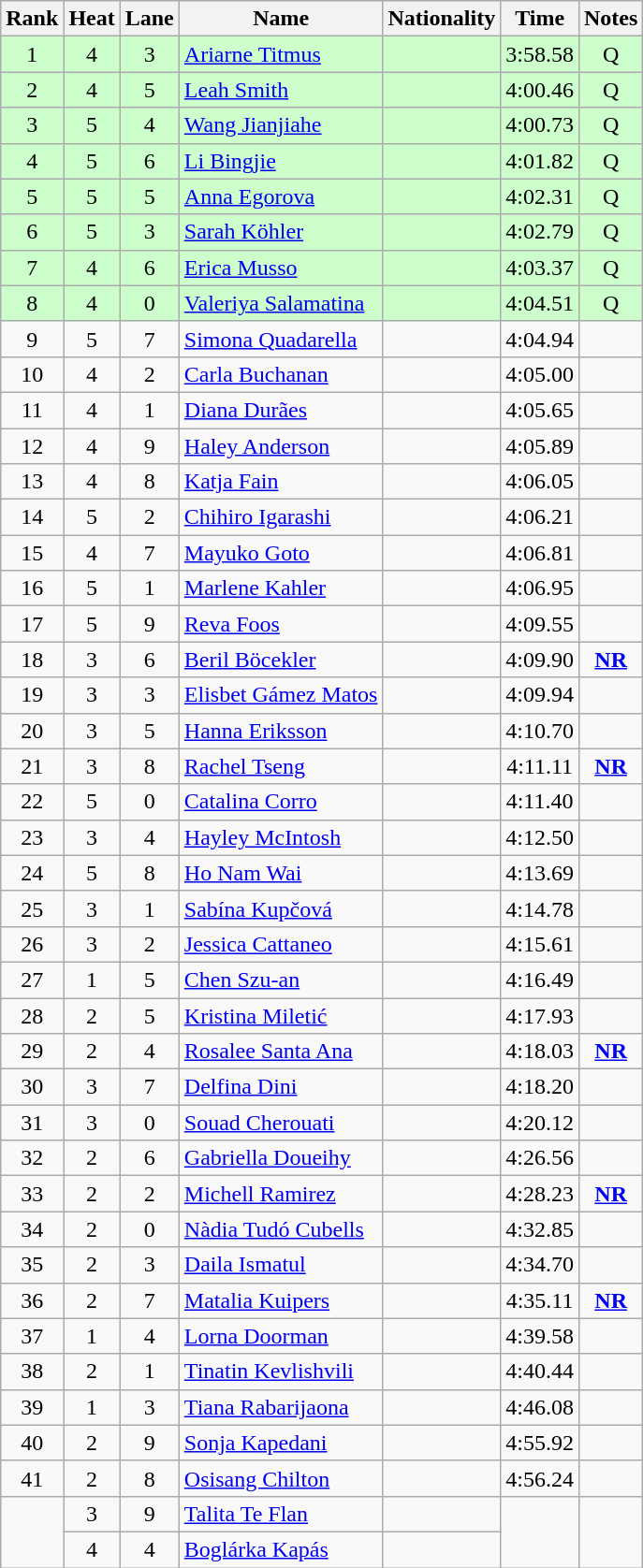<table class="wikitable sortable" style="text-align:center">
<tr>
<th>Rank</th>
<th>Heat</th>
<th>Lane</th>
<th>Name</th>
<th>Nationality</th>
<th>Time</th>
<th>Notes</th>
</tr>
<tr bgcolor=ccffcc>
<td>1</td>
<td>4</td>
<td>3</td>
<td align=left><a href='#'>Ariarne Titmus</a></td>
<td align=left></td>
<td>3:58.58</td>
<td>Q</td>
</tr>
<tr bgcolor=ccffcc>
<td>2</td>
<td>4</td>
<td>5</td>
<td align=left><a href='#'>Leah Smith</a></td>
<td align=left></td>
<td>4:00.46</td>
<td>Q</td>
</tr>
<tr bgcolor=ccffcc>
<td>3</td>
<td>5</td>
<td>4</td>
<td align=left><a href='#'>Wang Jianjiahe</a></td>
<td align=left></td>
<td>4:00.73</td>
<td>Q</td>
</tr>
<tr bgcolor=ccffcc>
<td>4</td>
<td>5</td>
<td>6</td>
<td align=left><a href='#'>Li Bingjie</a></td>
<td align=left></td>
<td>4:01.82</td>
<td>Q</td>
</tr>
<tr bgcolor=ccffcc>
<td>5</td>
<td>5</td>
<td>5</td>
<td align=left><a href='#'>Anna Egorova</a></td>
<td align=left></td>
<td>4:02.31</td>
<td>Q</td>
</tr>
<tr bgcolor=ccffcc>
<td>6</td>
<td>5</td>
<td>3</td>
<td align=left><a href='#'>Sarah Köhler</a></td>
<td align=left></td>
<td>4:02.79</td>
<td>Q</td>
</tr>
<tr bgcolor=ccffcc>
<td>7</td>
<td>4</td>
<td>6</td>
<td align=left><a href='#'>Erica Musso</a></td>
<td align=left></td>
<td>4:03.37</td>
<td>Q</td>
</tr>
<tr bgcolor=ccffcc>
<td>8</td>
<td>4</td>
<td>0</td>
<td align=left><a href='#'>Valeriya Salamatina</a></td>
<td align=left></td>
<td>4:04.51</td>
<td>Q</td>
</tr>
<tr>
<td>9</td>
<td>5</td>
<td>7</td>
<td align=left><a href='#'>Simona Quadarella</a></td>
<td align=left></td>
<td>4:04.94</td>
<td></td>
</tr>
<tr>
<td>10</td>
<td>4</td>
<td>2</td>
<td align=left><a href='#'>Carla Buchanan</a></td>
<td align=left></td>
<td>4:05.00</td>
<td></td>
</tr>
<tr>
<td>11</td>
<td>4</td>
<td>1</td>
<td align=left><a href='#'>Diana Durães</a></td>
<td align=left></td>
<td>4:05.65</td>
<td></td>
</tr>
<tr>
<td>12</td>
<td>4</td>
<td>9</td>
<td align=left><a href='#'>Haley Anderson</a></td>
<td align=left></td>
<td>4:05.89</td>
<td></td>
</tr>
<tr>
<td>13</td>
<td>4</td>
<td>8</td>
<td align=left><a href='#'>Katja Fain</a></td>
<td align=left></td>
<td>4:06.05</td>
<td></td>
</tr>
<tr>
<td>14</td>
<td>5</td>
<td>2</td>
<td align=left><a href='#'>Chihiro Igarashi</a></td>
<td align=left></td>
<td>4:06.21</td>
<td></td>
</tr>
<tr>
<td>15</td>
<td>4</td>
<td>7</td>
<td align=left><a href='#'>Mayuko Goto</a></td>
<td align=left></td>
<td>4:06.81</td>
<td></td>
</tr>
<tr>
<td>16</td>
<td>5</td>
<td>1</td>
<td align=left><a href='#'>Marlene Kahler</a></td>
<td align=left></td>
<td>4:06.95</td>
<td></td>
</tr>
<tr>
<td>17</td>
<td>5</td>
<td>9</td>
<td align=left><a href='#'>Reva Foos</a></td>
<td align=left></td>
<td>4:09.55</td>
<td></td>
</tr>
<tr>
<td>18</td>
<td>3</td>
<td>6</td>
<td align=left><a href='#'>Beril Böcekler</a></td>
<td align=left></td>
<td>4:09.90</td>
<td><strong><a href='#'>NR</a></strong></td>
</tr>
<tr>
<td>19</td>
<td>3</td>
<td>3</td>
<td align=left><a href='#'>Elisbet Gámez Matos</a></td>
<td align=left></td>
<td>4:09.94</td>
<td></td>
</tr>
<tr>
<td>20</td>
<td>3</td>
<td>5</td>
<td align=left><a href='#'>Hanna Eriksson</a></td>
<td align=left></td>
<td>4:10.70</td>
<td></td>
</tr>
<tr>
<td>21</td>
<td>3</td>
<td>8</td>
<td align=left><a href='#'>Rachel Tseng</a></td>
<td align=left></td>
<td>4:11.11</td>
<td><strong><a href='#'>NR</a></strong></td>
</tr>
<tr>
<td>22</td>
<td>5</td>
<td>0</td>
<td align=left><a href='#'>Catalina Corro</a></td>
<td align=left></td>
<td>4:11.40</td>
<td></td>
</tr>
<tr>
<td>23</td>
<td>3</td>
<td>4</td>
<td align=left><a href='#'>Hayley McIntosh</a></td>
<td align=left></td>
<td>4:12.50</td>
<td></td>
</tr>
<tr>
<td>24</td>
<td>5</td>
<td>8</td>
<td align=left><a href='#'>Ho Nam Wai</a></td>
<td align=left></td>
<td>4:13.69</td>
<td></td>
</tr>
<tr>
<td>25</td>
<td>3</td>
<td>1</td>
<td align=left><a href='#'>Sabína Kupčová</a></td>
<td align=left></td>
<td>4:14.78</td>
<td></td>
</tr>
<tr>
<td>26</td>
<td>3</td>
<td>2</td>
<td align=left><a href='#'>Jessica Cattaneo</a></td>
<td align=left></td>
<td>4:15.61</td>
<td></td>
</tr>
<tr>
<td>27</td>
<td>1</td>
<td>5</td>
<td align=left><a href='#'>Chen Szu-an</a></td>
<td align=left></td>
<td>4:16.49</td>
<td></td>
</tr>
<tr>
<td>28</td>
<td>2</td>
<td>5</td>
<td align=left><a href='#'>Kristina Miletić</a></td>
<td align=left></td>
<td>4:17.93</td>
<td></td>
</tr>
<tr>
<td>29</td>
<td>2</td>
<td>4</td>
<td align=left><a href='#'>Rosalee Santa Ana</a></td>
<td align=left></td>
<td>4:18.03</td>
<td><strong><a href='#'>NR</a></strong></td>
</tr>
<tr>
<td>30</td>
<td>3</td>
<td>7</td>
<td align=left><a href='#'>Delfina Dini</a></td>
<td align=left></td>
<td>4:18.20</td>
<td></td>
</tr>
<tr>
<td>31</td>
<td>3</td>
<td>0</td>
<td align=left><a href='#'>Souad Cherouati</a></td>
<td align=left></td>
<td>4:20.12</td>
<td></td>
</tr>
<tr>
<td>32</td>
<td>2</td>
<td>6</td>
<td align=left><a href='#'>Gabriella Doueihy</a></td>
<td align=left></td>
<td>4:26.56</td>
<td></td>
</tr>
<tr>
<td>33</td>
<td>2</td>
<td>2</td>
<td align=left><a href='#'>Michell Ramirez</a></td>
<td align=left></td>
<td>4:28.23</td>
<td><strong><a href='#'>NR</a></strong></td>
</tr>
<tr>
<td>34</td>
<td>2</td>
<td>0</td>
<td align=left><a href='#'>Nàdia Tudó Cubells</a></td>
<td align=left></td>
<td>4:32.85</td>
<td></td>
</tr>
<tr>
<td>35</td>
<td>2</td>
<td>3</td>
<td align=left><a href='#'>Daila Ismatul</a></td>
<td align=left></td>
<td>4:34.70</td>
<td></td>
</tr>
<tr>
<td>36</td>
<td>2</td>
<td>7</td>
<td align=left><a href='#'>Matalia Kuipers</a></td>
<td align=left></td>
<td>4:35.11</td>
<td><strong><a href='#'>NR</a></strong></td>
</tr>
<tr>
<td>37</td>
<td>1</td>
<td>4</td>
<td align=left><a href='#'>Lorna Doorman</a></td>
<td align=left></td>
<td>4:39.58</td>
<td></td>
</tr>
<tr>
<td>38</td>
<td>2</td>
<td>1</td>
<td align=left><a href='#'>Tinatin Kevlishvili</a></td>
<td align=left></td>
<td>4:40.44</td>
<td></td>
</tr>
<tr>
<td>39</td>
<td>1</td>
<td>3</td>
<td align=left><a href='#'>Tiana Rabarijaona</a></td>
<td align=left></td>
<td>4:46.08</td>
<td></td>
</tr>
<tr>
<td>40</td>
<td>2</td>
<td>9</td>
<td align=left><a href='#'>Sonja Kapedani</a></td>
<td align=left></td>
<td>4:55.92</td>
<td></td>
</tr>
<tr>
<td>41</td>
<td>2</td>
<td>8</td>
<td align=left><a href='#'>Osisang Chilton</a></td>
<td align=left></td>
<td>4:56.24</td>
<td></td>
</tr>
<tr>
<td rowspan=2></td>
<td>3</td>
<td>9</td>
<td align=left><a href='#'>Talita Te Flan</a></td>
<td align=left></td>
<td rowspan=2></td>
<td rowspan=2></td>
</tr>
<tr>
<td>4</td>
<td>4</td>
<td align=left><a href='#'>Boglárka Kapás</a></td>
<td align=left></td>
</tr>
</table>
